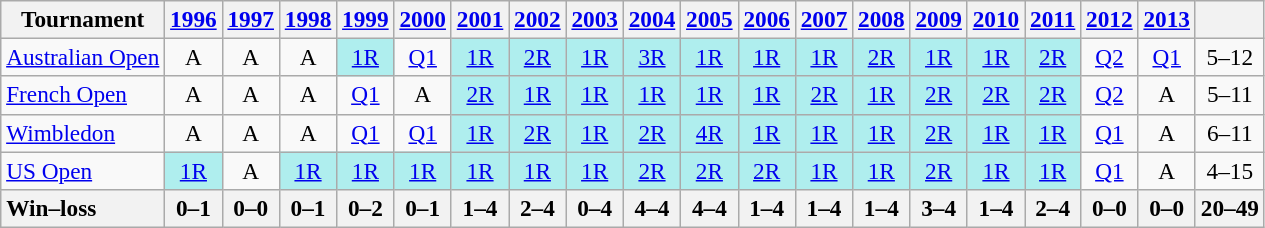<table class=wikitable style=text-align:center;font-size:97%>
<tr>
<th>Tournament</th>
<th><a href='#'>1996</a></th>
<th><a href='#'>1997</a></th>
<th><a href='#'>1998</a></th>
<th><a href='#'>1999</a></th>
<th><a href='#'>2000</a></th>
<th><a href='#'>2001</a></th>
<th><a href='#'>2002</a></th>
<th><a href='#'>2003</a></th>
<th><a href='#'>2004</a></th>
<th><a href='#'>2005</a></th>
<th><a href='#'>2006</a></th>
<th><a href='#'>2007</a></th>
<th><a href='#'>2008</a></th>
<th><a href='#'>2009</a></th>
<th><a href='#'>2010</a></th>
<th><a href='#'>2011</a></th>
<th><a href='#'>2012</a></th>
<th><a href='#'>2013</a></th>
<th></th>
</tr>
<tr>
<td align=left><a href='#'>Australian Open</a></td>
<td>A</td>
<td>A</td>
<td>A</td>
<td bgcolor=afeeee><a href='#'>1R</a></td>
<td><a href='#'>Q1</a></td>
<td bgcolor=afeeee><a href='#'>1R</a></td>
<td bgcolor=afeeee><a href='#'>2R</a></td>
<td bgcolor=afeeee><a href='#'>1R</a></td>
<td bgcolor=afeeee><a href='#'>3R</a></td>
<td bgcolor=afeeee><a href='#'>1R</a></td>
<td bgcolor=afeeee><a href='#'>1R</a></td>
<td bgcolor=afeeee><a href='#'>1R</a></td>
<td bgcolor=afeeee><a href='#'>2R</a></td>
<td bgcolor=afeeee><a href='#'>1R</a></td>
<td bgcolor=afeeee><a href='#'>1R</a></td>
<td bgcolor=afeeee><a href='#'>2R</a></td>
<td><a href='#'>Q2</a></td>
<td><a href='#'>Q1</a></td>
<td>5–12</td>
</tr>
<tr>
<td align=left><a href='#'>French Open</a></td>
<td>A</td>
<td>A</td>
<td>A</td>
<td><a href='#'>Q1</a></td>
<td>A</td>
<td bgcolor=afeeee><a href='#'>2R</a></td>
<td bgcolor=afeeee><a href='#'>1R</a></td>
<td bgcolor=afeeee><a href='#'>1R</a></td>
<td bgcolor=afeeee><a href='#'>1R</a></td>
<td bgcolor=afeeee><a href='#'>1R</a></td>
<td bgcolor=afeeee><a href='#'>1R</a></td>
<td bgcolor=afeeee><a href='#'>2R</a></td>
<td bgcolor=afeeee><a href='#'>1R</a></td>
<td bgcolor=afeeee><a href='#'>2R</a></td>
<td bgcolor=afeeee><a href='#'>2R</a></td>
<td bgcolor=afeeee><a href='#'>2R</a></td>
<td><a href='#'>Q2</a></td>
<td>A</td>
<td>5–11</td>
</tr>
<tr>
<td align=left><a href='#'>Wimbledon</a></td>
<td>A</td>
<td>A</td>
<td>A</td>
<td><a href='#'>Q1</a></td>
<td><a href='#'>Q1</a></td>
<td bgcolor=afeeee><a href='#'>1R</a></td>
<td bgcolor=afeeee><a href='#'>2R</a></td>
<td bgcolor=afeeee><a href='#'>1R</a></td>
<td bgcolor=afeeee><a href='#'>2R</a></td>
<td bgcolor=afeeee><a href='#'>4R</a></td>
<td bgcolor=afeeee><a href='#'>1R</a></td>
<td bgcolor=afeeee><a href='#'>1R</a></td>
<td bgcolor=afeeee><a href='#'>1R</a></td>
<td bgcolor=afeeee><a href='#'>2R</a></td>
<td bgcolor=afeeee><a href='#'>1R</a></td>
<td bgcolor=afeeee><a href='#'>1R</a></td>
<td><a href='#'>Q1</a></td>
<td>A</td>
<td>6–11</td>
</tr>
<tr>
<td align=left><a href='#'>US Open</a></td>
<td bgcolor=afeeee><a href='#'>1R</a></td>
<td>A</td>
<td bgcolor=afeeee><a href='#'>1R</a></td>
<td bgcolor=afeeee><a href='#'>1R</a></td>
<td bgcolor=afeeee><a href='#'>1R</a></td>
<td bgcolor=afeeee><a href='#'>1R</a></td>
<td bgcolor=afeeee><a href='#'>1R</a></td>
<td bgcolor=afeeee><a href='#'>1R</a></td>
<td bgcolor=afeeee><a href='#'>2R</a></td>
<td bgcolor=afeeee><a href='#'>2R</a></td>
<td bgcolor=afeeee><a href='#'>2R</a></td>
<td bgcolor=afeeee><a href='#'>1R</a></td>
<td bgcolor=afeeee><a href='#'>1R</a></td>
<td bgcolor=afeeee><a href='#'>2R</a></td>
<td bgcolor=afeeee><a href='#'>1R</a></td>
<td bgcolor=afeeee><a href='#'>1R</a></td>
<td><a href='#'>Q1</a></td>
<td>A</td>
<td>4–15</td>
</tr>
<tr>
<th style=text-align:left>Win–loss</th>
<th>0–1</th>
<th>0–0</th>
<th>0–1</th>
<th>0–2</th>
<th>0–1</th>
<th>1–4</th>
<th>2–4</th>
<th>0–4</th>
<th>4–4</th>
<th>4–4</th>
<th>1–4</th>
<th>1–4</th>
<th>1–4</th>
<th>3–4</th>
<th>1–4</th>
<th>2–4</th>
<th>0–0</th>
<th>0–0</th>
<th>20–49</th>
</tr>
</table>
